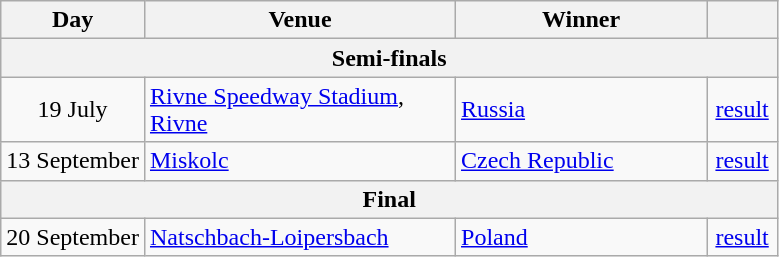<table class=wikitable>
<tr>
<th>Day</th>
<th width=200px>Venue</th>
<th width=160px>Winner</th>
<th width=40px></th>
</tr>
<tr>
<th colspan=4>Semi-finals</th>
</tr>
<tr>
<td align=center>19 July</td>
<td> <a href='#'>Rivne Speedway Stadium</a>, <a href='#'>Rivne</a></td>
<td> <a href='#'>Russia</a></td>
<td align=center><a href='#'>result</a></td>
</tr>
<tr>
<td align=center>13 September</td>
<td> <a href='#'>Miskolc</a></td>
<td> <a href='#'>Czech Republic</a></td>
<td align=center><a href='#'>result</a></td>
</tr>
<tr>
<th colspan=4>Final</th>
</tr>
<tr>
<td align=center>20 September</td>
<td> <a href='#'>Natschbach-Loipersbach</a></td>
<td> <a href='#'>Poland</a></td>
<td align=center><a href='#'>result</a></td>
</tr>
</table>
